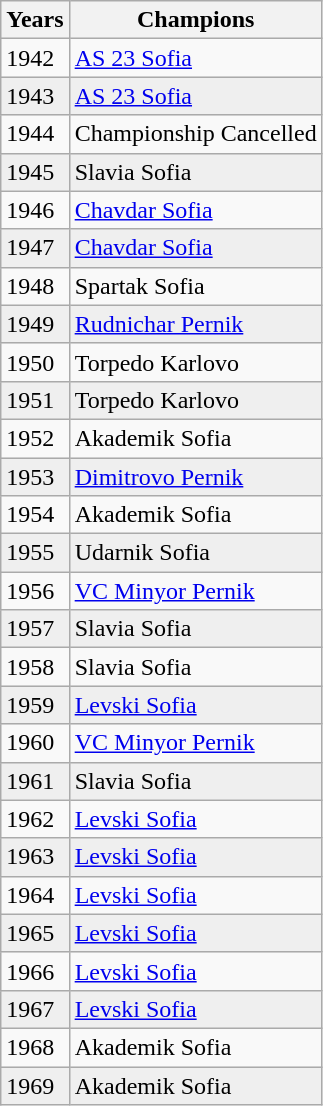<table class="wikitable" style="display:inline-table;">
<tr>
<th>Years</th>
<th>Champions</th>
</tr>
<tr>
<td>1942</td>
<td><a href='#'>AS 23 Sofia</a></td>
</tr>
<tr style="background:#EFEFEF">
<td>1943</td>
<td><a href='#'>AS 23 Sofia</a></td>
</tr>
<tr>
<td>1944</td>
<td colspan="1" style="text-align:center;">Championship Cancelled</td>
</tr>
<tr style="background:#EFEFEF">
<td>1945</td>
<td>Slavia Sofia</td>
</tr>
<tr>
<td>1946</td>
<td><a href='#'>Chavdar Sofia</a></td>
</tr>
<tr style="background:#EFEFEF">
<td>1947</td>
<td><a href='#'>Chavdar Sofia</a></td>
</tr>
<tr>
<td>1948</td>
<td>Spartak Sofia</td>
</tr>
<tr style="background:#EFEFEF">
<td>1949</td>
<td><a href='#'>Rudnichar Pernik</a></td>
</tr>
<tr>
<td>1950</td>
<td>Torpedo Karlovo</td>
</tr>
<tr style="background:#EFEFEF">
<td>1951</td>
<td>Torpedo Karlovo</td>
</tr>
<tr>
<td>1952</td>
<td>Akademik Sofia</td>
</tr>
<tr style="background:#EFEFEF">
<td>1953</td>
<td><a href='#'>Dimitrovo Pernik</a></td>
</tr>
<tr>
<td>1954</td>
<td>Akademik Sofia</td>
</tr>
<tr style="background:#EFEFEF">
<td>1955</td>
<td>Udarnik Sofia</td>
</tr>
<tr>
<td>1956</td>
<td><a href='#'>VC Minyor Pernik</a></td>
</tr>
<tr style="background:#EFEFEF">
<td>1957</td>
<td>Slavia Sofia</td>
</tr>
<tr>
<td>1958</td>
<td>Slavia Sofia</td>
</tr>
<tr style="background:#EFEFEF">
<td>1959</td>
<td><a href='#'>Levski Sofia</a></td>
</tr>
<tr>
<td>1960</td>
<td><a href='#'>VC Minyor Pernik</a></td>
</tr>
<tr style="background:#EFEFEF">
<td>1961</td>
<td>Slavia Sofia</td>
</tr>
<tr>
<td>1962</td>
<td><a href='#'>Levski Sofia</a></td>
</tr>
<tr style="background:#EFEFEF">
<td>1963</td>
<td><a href='#'>Levski Sofia</a></td>
</tr>
<tr>
<td>1964</td>
<td><a href='#'>Levski Sofia</a></td>
</tr>
<tr style="background:#EFEFEF">
<td>1965</td>
<td><a href='#'>Levski Sofia</a></td>
</tr>
<tr>
<td>1966</td>
<td><a href='#'>Levski Sofia</a></td>
</tr>
<tr style="background:#EFEFEF">
<td>1967</td>
<td><a href='#'>Levski Sofia</a></td>
</tr>
<tr>
<td>1968</td>
<td>Akademik Sofia</td>
</tr>
<tr style="background:#EFEFEF">
<td>1969</td>
<td>Akademik Sofia</td>
</tr>
</table>
